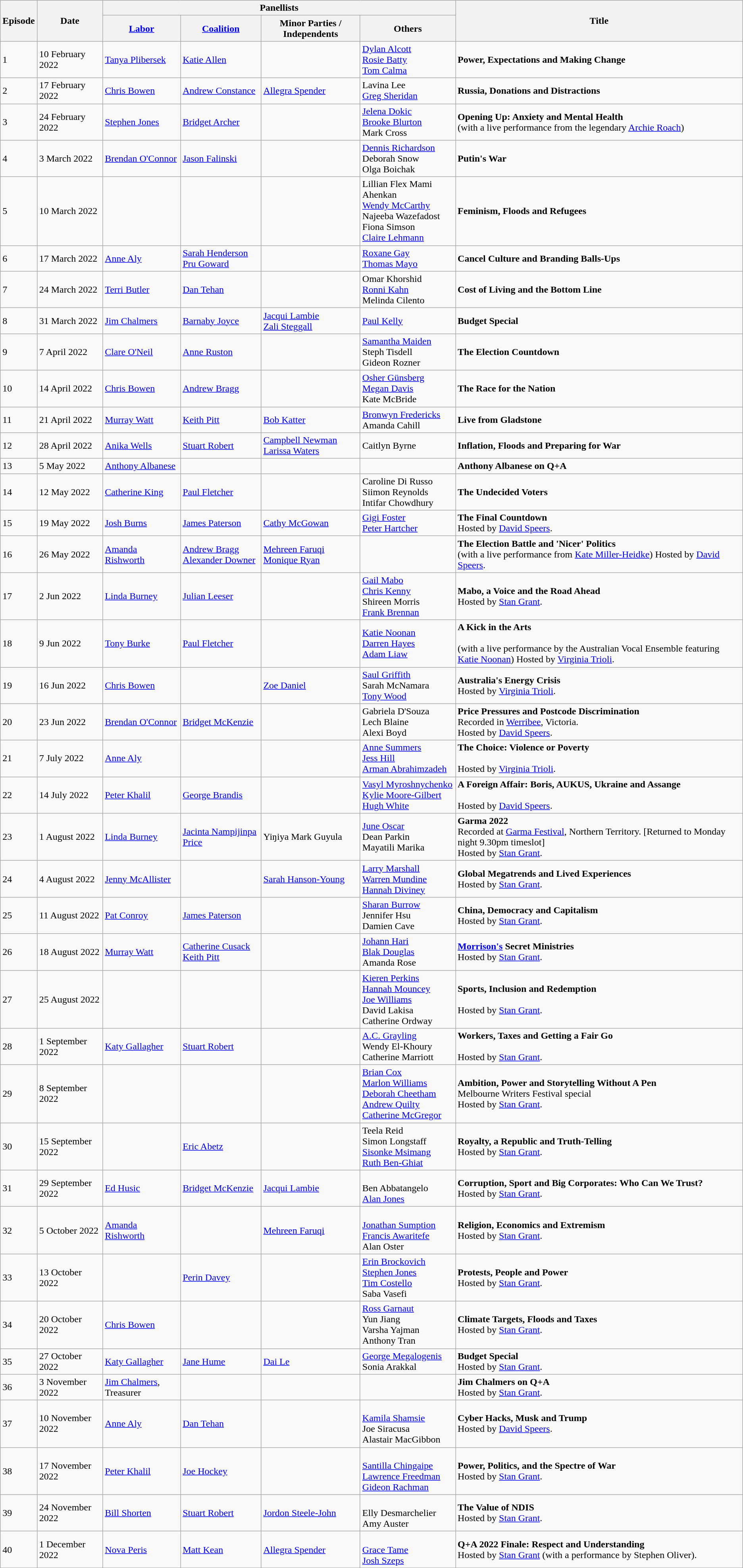<table class="wikitable">
<tr>
<th rowspan="2">Episode</th>
<th rowspan="2">Date</th>
<th colspan="4">Panellists</th>
<th rowspan="2">Title</th>
</tr>
<tr>
<th><a href='#'>Labor</a></th>
<th><a href='#'>Coalition</a></th>
<th>Minor Parties / Independents</th>
<th>Others</th>
</tr>
<tr>
<td>1</td>
<td>10 February 2022</td>
<td><a href='#'>Tanya Plibersek</a></td>
<td><a href='#'>Katie Allen</a></td>
<td></td>
<td><a href='#'>Dylan Alcott</a><br><a href='#'>Rosie Batty</a><br><a href='#'>Tom Calma</a></td>
<td><strong>Power, Expectations and Making Change</strong></td>
</tr>
<tr>
<td>2</td>
<td>17 February 2022</td>
<td><a href='#'>Chris Bowen</a></td>
<td><a href='#'>Andrew Constance</a></td>
<td><a href='#'>Allegra Spender</a></td>
<td>Lavina Lee<br><a href='#'>Greg Sheridan</a></td>
<td><strong>Russia, Donations and Distractions</strong></td>
</tr>
<tr>
<td>3</td>
<td>24 February 2022</td>
<td><a href='#'>Stephen Jones</a></td>
<td><a href='#'>Bridget Archer</a></td>
<td></td>
<td><a href='#'>Jelena Dokic</a><br><a href='#'>Brooke Blurton</a><br>Mark Cross</td>
<td><strong>Opening Up: Anxiety and Mental Health</strong><br>(with a live performance from the legendary <a href='#'>Archie Roach</a>)</td>
</tr>
<tr>
<td>4</td>
<td>3 March 2022</td>
<td><a href='#'>Brendan O'Connor</a></td>
<td><a href='#'>Jason Falinski</a></td>
<td></td>
<td><a href='#'>Dennis Richardson</a><br>Deborah Snow<br>Olga Boichak</td>
<td><strong>Putin's War</strong></td>
</tr>
<tr>
<td>5</td>
<td>10 March 2022</td>
<td></td>
<td></td>
<td></td>
<td>Lillian Flex Mami Ahenkan<br><a href='#'>Wendy McCarthy</a><br>Najeeba Wazefadost<br>Fiona Simson<br><a href='#'>Claire Lehmann</a></td>
<td><strong>Feminism, Floods and Refugees</strong></td>
</tr>
<tr>
<td>6</td>
<td>17 March 2022</td>
<td><a href='#'>Anne Aly</a></td>
<td><a href='#'>Sarah Henderson</a><br><a href='#'>Pru Goward</a></td>
<td></td>
<td><a href='#'>Roxane Gay</a><br><a href='#'>Thomas Mayo</a></td>
<td><strong>Cancel Culture and Branding Balls-Ups</strong></td>
</tr>
<tr>
<td>7</td>
<td>24 March 2022</td>
<td><a href='#'>Terri Butler</a></td>
<td><a href='#'>Dan Tehan</a></td>
<td></td>
<td>Omar Khorshid<br><a href='#'>Ronni Kahn</a><br>Melinda Cilento</td>
<td><strong>Cost of Living and the Bottom Line</strong></td>
</tr>
<tr>
<td>8</td>
<td>31 March 2022</td>
<td><a href='#'>Jim Chalmers</a></td>
<td><a href='#'>Barnaby Joyce</a></td>
<td><a href='#'>Jacqui Lambie</a><br><a href='#'>Zali Steggall</a></td>
<td><a href='#'>Paul Kelly</a></td>
<td><strong>Budget Special</strong></td>
</tr>
<tr>
<td>9</td>
<td>7 April 2022</td>
<td><a href='#'>Clare O'Neil</a></td>
<td><a href='#'>Anne Ruston</a></td>
<td></td>
<td><a href='#'>Samantha Maiden</a><br>Steph Tisdell<br>Gideon Rozner</td>
<td><strong>The Election Countdown</strong></td>
</tr>
<tr>
<td>10</td>
<td>14 April 2022</td>
<td><a href='#'>Chris Bowen</a></td>
<td><a href='#'>Andrew Bragg</a></td>
<td></td>
<td><a href='#'>Osher Günsberg</a><br><a href='#'>Megan Davis</a><br>Kate McBride</td>
<td><strong>The Race for the Nation</strong></td>
</tr>
<tr>
<td>11</td>
<td>21 April 2022</td>
<td><a href='#'>Murray Watt</a></td>
<td><a href='#'>Keith Pitt</a></td>
<td><a href='#'>Bob Katter</a></td>
<td><a href='#'>Bronwyn Fredericks</a><br>Amanda Cahill</td>
<td><strong>Live from Gladstone</strong></td>
</tr>
<tr>
<td>12</td>
<td>28 April 2022</td>
<td><a href='#'>Anika Wells</a></td>
<td><a href='#'>Stuart Robert</a></td>
<td><a href='#'>Campbell Newman</a><br><a href='#'>Larissa Waters</a></td>
<td>Caitlyn Byrne</td>
<td><strong>Inflation, Floods and Preparing for War</strong></td>
</tr>
<tr>
<td>13</td>
<td>5 May 2022</td>
<td><a href='#'>Anthony Albanese</a></td>
<td></td>
<td></td>
<td></td>
<td><strong>Anthony Albanese on Q+A</strong></td>
</tr>
<tr>
<td>14</td>
<td>12 May 2022</td>
<td><a href='#'>Catherine King</a></td>
<td><a href='#'>Paul Fletcher</a></td>
<td></td>
<td>Caroline Di Russo<br>Siimon Reynolds<br>Intifar Chowdhury</td>
<td><strong>The Undecided Voters</strong></td>
</tr>
<tr>
<td>15</td>
<td>19 May 2022</td>
<td><a href='#'>Josh Burns</a></td>
<td><a href='#'>James Paterson</a></td>
<td><a href='#'>Cathy McGowan</a></td>
<td><a href='#'>Gigi Foster</a><br><a href='#'>Peter Hartcher</a></td>
<td><strong>The Final Countdown</strong><br>Hosted by <a href='#'>David Speers</a>.</td>
</tr>
<tr>
<td>16</td>
<td>26 May 2022</td>
<td><a href='#'>Amanda Rishworth</a></td>
<td><a href='#'>Andrew Bragg</a><br><a href='#'>Alexander Downer</a></td>
<td><a href='#'>Mehreen Faruqi</a><br><a href='#'>Monique Ryan</a></td>
<td></td>
<td><strong>The Election Battle and 'Nicer' Politics</strong><br>(with a live performance from <a href='#'>Kate Miller-Heidke</a>)
Hosted by <a href='#'>David Speers</a>.</td>
</tr>
<tr>
<td>17</td>
<td>2 Jun 2022</td>
<td><a href='#'>Linda Burney</a></td>
<td><a href='#'>Julian Leeser</a></td>
<td></td>
<td><a href='#'>Gail Mabo</a><br><a href='#'>Chris Kenny</a><br>Shireen Morris<br><a href='#'>Frank Brennan</a></td>
<td><strong>Mabo, a Voice and the Road Ahead</strong><br>Hosted by <a href='#'>Stan Grant</a>.</td>
</tr>
<tr>
<td>18</td>
<td>9 Jun 2022</td>
<td><a href='#'>Tony Burke</a></td>
<td><a href='#'>Paul Fletcher</a></td>
<td></td>
<td><a href='#'>Katie Noonan</a><br><a href='#'>Darren Hayes</a><br><a href='#'>Adam Liaw</a></td>
<td><strong>A Kick in the Arts</strong><br><br>(with a live performance by the Australian Vocal Ensemble featuring <a href='#'>Katie Noonan</a>)
Hosted by <a href='#'>Virginia Trioli</a>.</td>
</tr>
<tr>
<td>19</td>
<td>16 Jun 2022</td>
<td><a href='#'>Chris Bowen</a></td>
<td></td>
<td><a href='#'>Zoe Daniel</a></td>
<td><a href='#'>Saul Griffith</a><br>Sarah McNamara<br><a href='#'>Tony Wood</a></td>
<td><strong>Australia's Energy Crisis</strong><br>Hosted by <a href='#'>Virginia Trioli</a>.</td>
</tr>
<tr>
<td>20</td>
<td>23 Jun 2022</td>
<td><a href='#'>Brendan O'Connor</a></td>
<td><a href='#'>Bridget McKenzie</a></td>
<td></td>
<td>Gabriela D'Souza<br>Lech Blaine<br>Alexi Boyd</td>
<td><strong>Price Pressures and Postcode Discrimination</strong><br> Recorded in <a href='#'>Werribee</a>, Victoria.<br>Hosted by <a href='#'>David Speers</a>.</td>
</tr>
<tr>
<td>21</td>
<td>7 July 2022</td>
<td><a href='#'>Anne Aly</a></td>
<td></td>
<td></td>
<td><a href='#'>Anne Summers</a><br><a href='#'>Jess Hill</a><br><a href='#'>Arman Abrahimzadeh</a></td>
<td><strong>The Choice: Violence or Poverty</strong><br><br>Hosted by <a href='#'>Virginia Trioli</a>.</td>
</tr>
<tr>
<td>22</td>
<td>14 July 2022</td>
<td><a href='#'>Peter Khalil</a></td>
<td><a href='#'>George Brandis</a></td>
<td></td>
<td><a href='#'>Vasyl Myroshnychenko</a><br><a href='#'>Kylie Moore-Gilbert</a><br><a href='#'>Hugh White</a></td>
<td><strong>A Foreign Affair: Boris, AUKUS, Ukraine and Assange</strong><br><br>Hosted by <a href='#'>David Speers</a>.</td>
</tr>
<tr>
<td>23</td>
<td>1 August 2022</td>
<td><a href='#'>Linda Burney</a></td>
<td><a href='#'>Jacinta Nampijinpa Price</a></td>
<td>Yiŋiya Mark Guyula</td>
<td><a href='#'>June Oscar</a><br>Dean Parkin<br>Mayatili Marika</td>
<td><strong>Garma 2022</strong><br> Recorded at <a href='#'>Garma Festival</a>, Northern Territory. [Returned to Monday night 9.30pm timeslot]<br>Hosted by <a href='#'>Stan Grant</a>.</td>
</tr>
<tr>
<td>24</td>
<td>4 August 2022</td>
<td><a href='#'>Jenny McAllister</a></td>
<td></td>
<td><a href='#'>Sarah Hanson-Young</a></td>
<td><a href='#'>Larry Marshall</a><br><a href='#'>Warren Mundine</a><br><a href='#'>Hannah Diviney</a></td>
<td><strong>Global Megatrends and Lived Experiences</strong><br>Hosted by <a href='#'>Stan Grant</a>.</td>
</tr>
<tr>
<td>25</td>
<td>11 August 2022</td>
<td><a href='#'>Pat Conroy</a></td>
<td><a href='#'>James Paterson</a></td>
<td></td>
<td><a href='#'>Sharan Burrow</a><br>Jennifer Hsu<br>Damien Cave</td>
<td><strong>China, Democracy and Capitalism</strong><br>Hosted by <a href='#'>Stan Grant</a>.</td>
</tr>
<tr>
<td>26</td>
<td>18 August 2022</td>
<td><a href='#'>Murray Watt</a></td>
<td><a href='#'>Catherine Cusack</a><br><a href='#'>Keith Pitt</a></td>
<td></td>
<td><a href='#'>Johann Hari</a><br><a href='#'>Blak Douglas</a><br>Amanda Rose</td>
<td><strong><a href='#'>Morrison's</a> Secret Ministries</strong><br>Hosted by <a href='#'>Stan Grant</a>.</td>
</tr>
<tr>
<td>27</td>
<td>25 August 2022</td>
<td></td>
<td></td>
<td></td>
<td><a href='#'>Kieren Perkins</a><br><a href='#'>Hannah Mouncey</a><br><a href='#'>Joe Williams</a><br>David Lakisa<br>Catherine Ordway</td>
<td><strong>Sports, Inclusion and Redemption</strong><br><br>Hosted by <a href='#'>Stan Grant</a>.</td>
</tr>
<tr>
<td>28</td>
<td>1 September 2022</td>
<td><a href='#'>Katy Gallagher</a></td>
<td><a href='#'>Stuart Robert</a></td>
<td></td>
<td><a href='#'>A.C. Grayling</a><br>Wendy El-Khoury<br>Catherine Marriott</td>
<td><strong>Workers, Taxes and Getting a Fair Go</strong><br><br>Hosted by <a href='#'>Stan Grant</a>.</td>
</tr>
<tr>
<td>29</td>
<td>8 September 2022</td>
<td></td>
<td></td>
<td></td>
<td><a href='#'>Brian Cox</a><br><a href='#'>Marlon Williams</a><br><a href='#'>Deborah Cheetham </a><br><a href='#'>Andrew Quilty</a><br><a href='#'>Catherine McGregor</a></td>
<td><strong>Ambition, Power and Storytelling Without A Pen</strong><br> Melbourne Writers Festival special<br>Hosted by <a href='#'>Stan Grant</a>.</td>
</tr>
<tr>
<td>30</td>
<td>15 September 2022</td>
<td></td>
<td><a href='#'>Eric Abetz</a></td>
<td></td>
<td>Teela Reid<br>Simon Longstaff<br><a href='#'>Sisonke Msimang</a><br><a href='#'>Ruth Ben-Ghiat</a></td>
<td><strong>Royalty, a Republic and Truth-Telling</strong><br>Hosted by <a href='#'>Stan Grant</a>.</td>
</tr>
<tr>
<td>31</td>
<td>29 September 2022</td>
<td><a href='#'>Ed Husic</a></td>
<td><a href='#'>Bridget McKenzie</a></td>
<td><a href='#'>Jacqui Lambie</a></td>
<td><br>Ben Abbatangelo<br><a href='#'>Alan Jones</a></td>
<td><strong>Corruption, Sport and Big Corporates: Who Can We Trust?</strong><br>Hosted by <a href='#'>Stan Grant</a>.</td>
</tr>
<tr>
<td>32</td>
<td>5 October 2022</td>
<td><a href='#'>Amanda Rishworth</a></td>
<td></td>
<td><a href='#'>Mehreen Faruqi</a></td>
<td><br><a href='#'>Jonathan Sumption</a><br><a href='#'>Francis Awaritefe</a><br>Alan Oster</td>
<td><strong>Religion, Economics and Extremism</strong><br>Hosted by <a href='#'>Stan Grant</a>.</td>
</tr>
<tr>
<td>33</td>
<td>13 October 2022</td>
<td></td>
<td><a href='#'>Perin Davey</a></td>
<td></td>
<td><a href='#'>Erin Brockovich</a><br><a href='#'>Stephen Jones</a><br><a href='#'>Tim Costello</a><br>Saba Vasefi</td>
<td><strong>Protests, People and Power</strong><br>Hosted by <a href='#'>Stan Grant</a>.</td>
</tr>
<tr>
<td>34</td>
<td>20 October 2022</td>
<td><a href='#'>Chris Bowen</a></td>
<td></td>
<td></td>
<td><a href='#'>Ross Garnaut</a><br>Yun Jiang<br>Varsha Yajman<br>Anthony Tran</td>
<td><strong>Climate Targets, Floods and Taxes</strong><br>Hosted by <a href='#'>Stan Grant</a>.</td>
</tr>
<tr>
<td>35</td>
<td>27 October 2022</td>
<td><a href='#'>Katy Gallagher</a></td>
<td><a href='#'>Jane Hume</a></td>
<td><a href='#'>Dai Le</a></td>
<td><a href='#'>George Megalogenis</a><br>Sonia Arakkal</td>
<td><strong>Budget Special</strong><br>Hosted by <a href='#'>Stan Grant</a>.</td>
</tr>
<tr>
<td>36</td>
<td>3 November 2022</td>
<td><a href='#'>Jim Chalmers</a>, Treasurer</td>
<td></td>
<td></td>
<td></td>
<td><strong>Jim Chalmers on Q+A</strong><br>Hosted by <a href='#'>Stan Grant</a>.</td>
</tr>
<tr>
<td>37</td>
<td>10 November 2022</td>
<td><a href='#'>Anne Aly</a></td>
<td><a href='#'>Dan Tehan</a></td>
<td></td>
<td><br><a href='#'>Kamila Shamsie</a><br>Joe Siracusa<br>Alastair MacGibbon</td>
<td><strong>Cyber Hacks, Musk and Trump</strong><br>Hosted by <a href='#'>David Speers</a>.</td>
</tr>
<tr>
<td>38</td>
<td>17 November 2022</td>
<td><a href='#'>Peter Khalil</a></td>
<td><a href='#'>Joe Hockey</a></td>
<td></td>
<td><br><a href='#'>Santilla Chingaipe</a><br><a href='#'>Lawrence Freedman</a><br><a href='#'>Gideon Rachman</a></td>
<td><strong>Power, Politics, and the Spectre of War</strong><br>Hosted by <a href='#'>Stan Grant</a>.</td>
</tr>
<tr>
<td>39</td>
<td>24 November 2022</td>
<td><a href='#'>Bill Shorten</a></td>
<td><a href='#'>Stuart Robert</a></td>
<td><a href='#'>Jordon Steele-John</a></td>
<td><br>Elly Desmarchelier<br>Amy Auster</td>
<td><strong>The Value of NDIS</strong><br>Hosted by <a href='#'>Stan Grant</a>.</td>
</tr>
<tr>
<td>40</td>
<td>1 December 2022</td>
<td><a href='#'>Nova Peris</a></td>
<td><a href='#'>Matt Kean</a></td>
<td><a href='#'>Allegra Spender</a></td>
<td><br><a href='#'>Grace Tame</a><br><a href='#'>Josh Szeps</a></td>
<td><strong>Q+A 2022 Finale: Respect and Understanding</strong><br>Hosted by <a href='#'>Stan Grant</a> (with a performance by Stephen Oliver).</td>
</tr>
</table>
